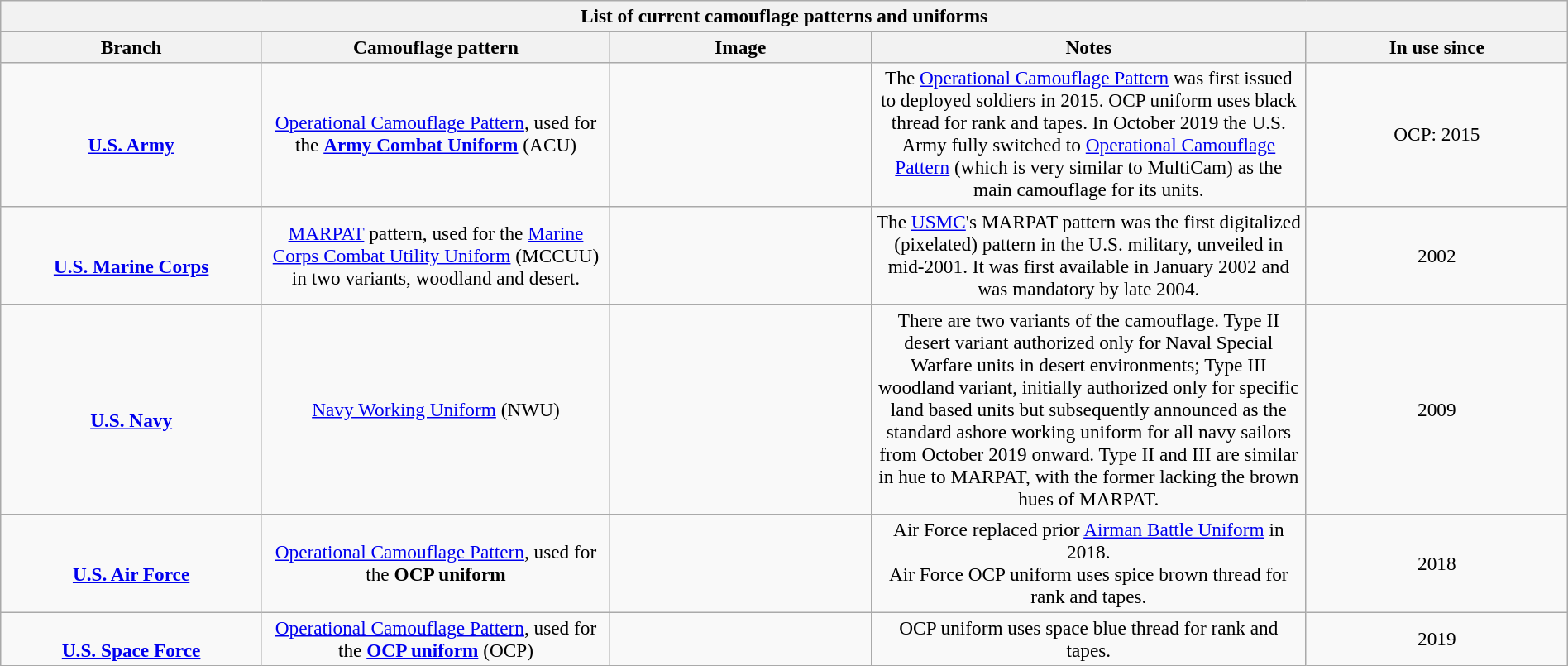<table class=wikitable width=100% style="text-align:center; font-size:97%;">
<tr>
<th colspan=6>List of current camouflage patterns and uniforms</th>
</tr>
<tr>
<th width=15%>Branch</th>
<th width=20%>Camouflage pattern</th>
<th width=15%>Image</th>
<th width=25%>Notes</th>
<th width=15%>In use since</th>
</tr>
<tr>
<td><br><strong><a href='#'>U.S. Army</a></strong></td>
<td><a href='#'>Operational Camouflage Pattern</a>, used for the <strong><a href='#'>Army Combat Uniform</a></strong> (ACU)<br></td>
<td></td>
<td>The <a href='#'>Operational Camouflage Pattern</a> was first issued to deployed soldiers in 2015. OCP uniform uses black thread for rank and tapes. In October 2019 the U.S. Army fully switched to <a href='#'>Operational Camouflage Pattern</a> (which is very similar to MultiCam) as the main camouflage for its units.</td>
<td>OCP: 2015</td>
</tr>
<tr>
<td><br><strong><a href='#'>U.S. Marine Corps</a></strong></td>
<td><a href='#'>MARPAT</a> pattern, used for the <a href='#'>Marine Corps Combat Utility Uniform</a> (MCCUU) in two variants, woodland and desert.</td>
<td> </td>
<td>The <a href='#'>USMC</a>'s MARPAT pattern was the first digitalized (pixelated) pattern in the U.S. military, unveiled in mid-2001. It was first available in January 2002 and was mandatory by late 2004.</td>
<td>2002</td>
</tr>
<tr>
<td><br><strong><a href='#'>U.S. Navy</a></strong></td>
<td><a href='#'>Navy Working Uniform</a> (NWU)</td>
<td> </td>
<td>There are two variants of the camouflage. Type II desert variant authorized only for Naval Special Warfare units in desert environments; Type III woodland variant, initially authorized only for specific land based units but subsequently announced as the standard ashore working uniform for all navy sailors from October 2019 onward. Type II and III are similar in hue to MARPAT, with the former lacking the brown hues of MARPAT.</td>
<td>2009</td>
</tr>
<tr>
<td><br><strong><a href='#'>U.S. Air Force</a></strong></td>
<td><a href='#'>Operational Camouflage Pattern</a>, used for the <strong>OCP uniform</strong></td>
<td></td>
<td>Air Force replaced prior <a href='#'>Airman Battle Uniform</a> in 2018.<br> Air Force OCP uniform uses spice brown thread for rank and tapes.</td>
<td>2018</td>
</tr>
<tr>
<td><br><strong><a href='#'>U.S. Space Force</a></strong></td>
<td><a href='#'>Operational Camouflage Pattern</a>, used for the <strong><a href='#'>OCP uniform</a></strong> (OCP)<br></td>
<td></td>
<td>OCP uniform uses space blue thread for rank and tapes.</td>
<td>2019</td>
</tr>
</table>
